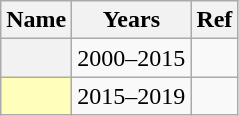<table class="wikitable sortable plainrowheaders" style="text-align:center">
<tr>
<th scope="col">Name</th>
<th scope="col">Years</th>
<th scope="col" class=unsortable>Ref</th>
</tr>
<tr>
<th scope="row" style=text-align:center"></th>
<td>2000–2015</td>
<td></td>
</tr>
<tr>
<th scope="row" style="background:#ffb; text-align:center"></th>
<td>2015–2019</td>
<td></td>
</tr>
</table>
